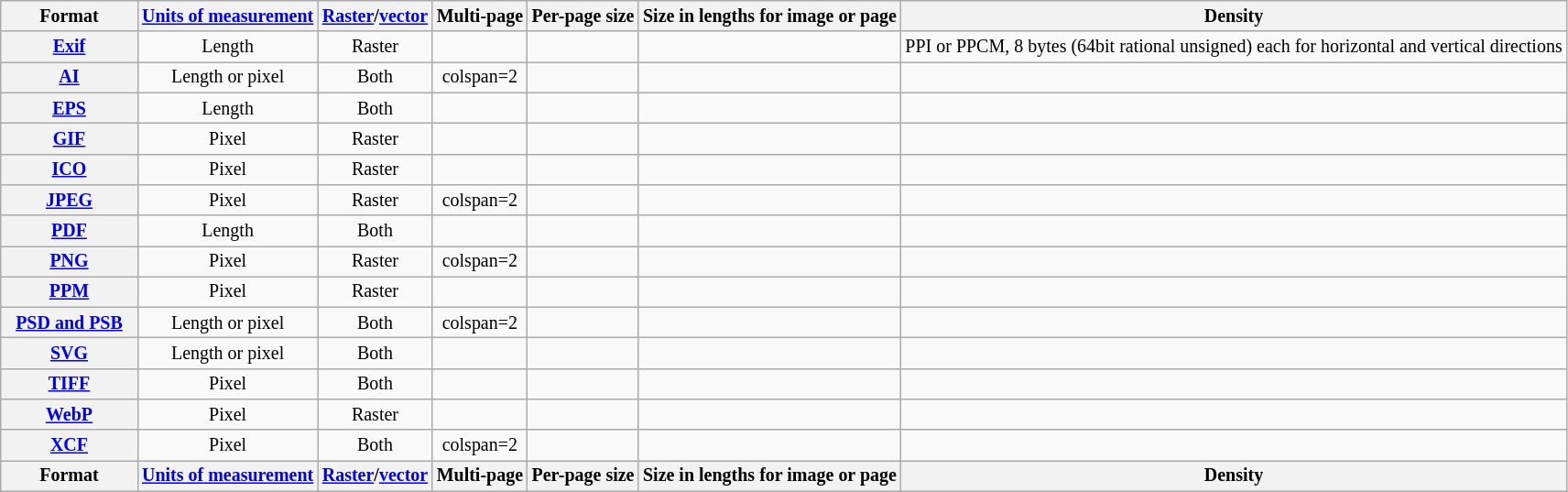<table class="sortable wikitable" style="text-align:center; width:auto; font-size:smaller;">
<tr>
<th style="width:7em;">Format</th>
<th><a href='#'>Units of measurement</a></th>
<th><a href='#'>Raster</a>/<a href='#'>vector</a></th>
<th>Multi-page</th>
<th>Per-page size</th>
<th>Size in lengths for image or page</th>
<th>Density</th>
</tr>
<tr>
<th><a href='#'>Exif</a></th>
<td>Length</td>
<td>Raster</td>
<td></td>
<td></td>
<td></td>
<td>PPI or PPCM, 8 bytes (64bit rational unsigned) each for horizontal and vertical directions</td>
</tr>
<tr>
<th><a href='#'>AI</a></th>
<td>Length or pixel</td>
<td>Both</td>
<td>colspan=2 </td>
<td></td>
<td></td>
</tr>
<tr>
<th><a href='#'>EPS</a></th>
<td>Length</td>
<td>Both</td>
<td></td>
<td></td>
<td></td>
<td></td>
</tr>
<tr>
<th><a href='#'>GIF</a></th>
<td>Pixel</td>
<td>Raster</td>
<td></td>
<td></td>
<td></td>
<td></td>
</tr>
<tr>
<th><a href='#'>ICO</a></th>
<td>Pixel</td>
<td>Raster</td>
<td></td>
<td></td>
<td></td>
<td></td>
</tr>
<tr>
<th><a href='#'>JPEG</a></th>
<td>Pixel</td>
<td>Raster</td>
<td>colspan=2 </td>
<td></td>
<td></td>
</tr>
<tr>
<th><a href='#'>PDF</a></th>
<td>Length</td>
<td>Both</td>
<td></td>
<td></td>
<td></td>
<td></td>
</tr>
<tr>
<th><a href='#'>PNG</a></th>
<td>Pixel</td>
<td>Raster</td>
<td>colspan=2 </td>
<td></td>
<td></td>
</tr>
<tr>
<th><a href='#'>PPM</a></th>
<td>Pixel</td>
<td>Raster</td>
<td></td>
<td></td>
<td></td>
<td></td>
</tr>
<tr>
<th><a href='#'>PSD and PSB</a></th>
<td>Length or pixel</td>
<td>Both</td>
<td>colspan=2 </td>
<td></td>
<td></td>
</tr>
<tr>
<th><a href='#'>SVG</a></th>
<td>Length or pixel</td>
<td>Both</td>
<td></td>
<td></td>
<td></td>
<td></td>
</tr>
<tr>
<th><a href='#'>TIFF</a></th>
<td>Pixel</td>
<td>Both</td>
<td></td>
<td></td>
<td></td>
<td></td>
</tr>
<tr>
<th><a href='#'>WebP</a></th>
<td>Pixel</td>
<td>Raster</td>
<td></td>
<td></td>
<td></td>
<td></td>
</tr>
<tr>
<th><a href='#'>XCF</a></th>
<td>Pixel</td>
<td>Both</td>
<td>colspan=2 </td>
<td></td>
<td></td>
</tr>
<tr class="sortbottom">
<th style="width:7em;">Format</th>
<th><a href='#'>Units of measurement</a></th>
<th><a href='#'>Raster</a>/<a href='#'>vector</a></th>
<th>Multi-page</th>
<th>Per-page size</th>
<th>Size in lengths for image or page</th>
<th>Density</th>
</tr>
</table>
